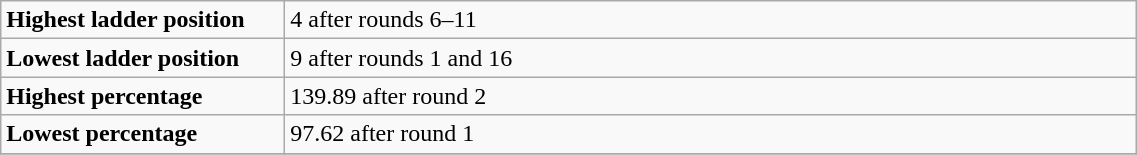<table class="wikitable" width="60%">
<tr>
<td width="25%"><strong>Highest ladder position</strong></td>
<td>4 after rounds 6–11</td>
</tr>
<tr>
<td width="25%"><strong>Lowest ladder position</strong></td>
<td>9 after rounds 1 and 16</td>
</tr>
<tr>
<td width="25%"><strong>Highest percentage</strong></td>
<td>139.89 after round 2</td>
</tr>
<tr>
<td width="25%"><strong>Lowest percentage</strong></td>
<td>97.62 after round 1</td>
</tr>
<tr>
</tr>
</table>
